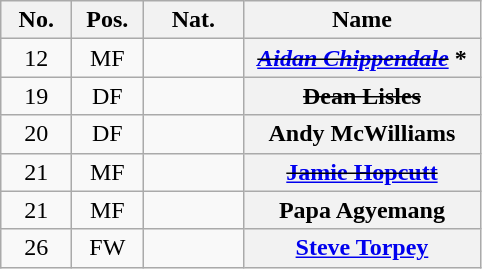<table class="wikitable plainrowheaders" style="text-align:center">
<tr>
<th width=40>No.</th>
<th width=40>Pos.</th>
<th width=60>Nat.</th>
<th width=150 scope=col>Name</th>
</tr>
<tr>
<td>12</td>
<td>MF</td>
<td align=left></td>
<th scope=row><em><s><a href='#'>Aidan Chippendale</a></s></em> * </th>
</tr>
<tr>
<td>19</td>
<td>DF</td>
<td align=left></td>
<th scope=row><s>Dean Lisles</s> </th>
</tr>
<tr>
<td>20</td>
<td>DF</td>
<td align=left></td>
<th scope=row>Andy McWilliams</th>
</tr>
<tr>
<td>21</td>
<td>MF</td>
<td align=left></td>
<th scope=row><s><a href='#'>Jamie Hopcutt</a></s> </th>
</tr>
<tr>
<td>21</td>
<td>MF</td>
<td align=left></td>
<th scope=row>Papa Agyemang</th>
</tr>
<tr>
<td>26</td>
<td>FW</td>
<td align=left></td>
<th scope=row><a href='#'>Steve Torpey</a></th>
</tr>
</table>
